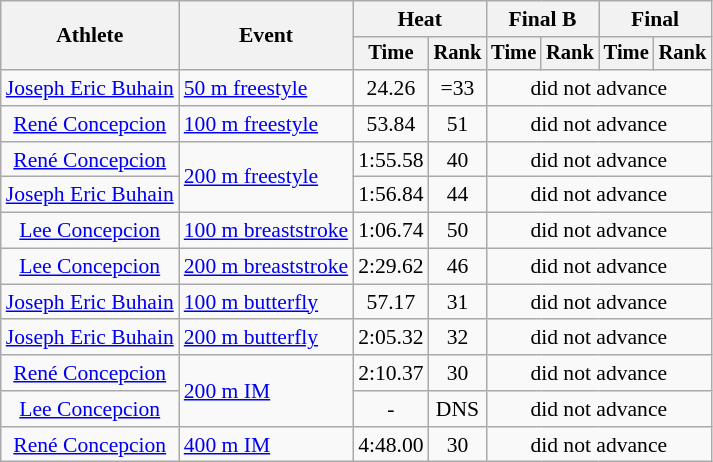<table class=wikitable style="font-size:90%">
<tr>
<th rowspan="2">Athlete</th>
<th rowspan="2">Event</th>
<th colspan="2">Heat</th>
<th colspan="2">Final B</th>
<th colspan="2">Final</th>
</tr>
<tr style="font-size:95%">
<th>Time</th>
<th>Rank</th>
<th>Time</th>
<th>Rank</th>
<th>Time</th>
<th>Rank</th>
</tr>
<tr align=center>
<td><a href='#'>Joseph Eric Buhain</a></td>
<td align=left><a href='#'>50 m freestyle</a></td>
<td>24.26</td>
<td>=33</td>
<td colspan=4>did not advance</td>
</tr>
<tr align=center>
<td><a href='#'>René Concepcion</a></td>
<td align=left><a href='#'>100 m freestyle</a></td>
<td>53.84</td>
<td>51</td>
<td colspan=4>did not advance</td>
</tr>
<tr align=center>
<td><a href='#'>René Concepcion</a></td>
<td align=left rowspan=2><a href='#'>200 m freestyle</a></td>
<td>1:55.58</td>
<td>40</td>
<td colspan=4>did not advance</td>
</tr>
<tr align=center>
<td><a href='#'>Joseph Eric Buhain</a></td>
<td>1:56.84</td>
<td>44</td>
<td colspan=4>did not advance</td>
</tr>
<tr align=center>
<td><a href='#'>Lee Concepcion</a></td>
<td align=left><a href='#'>100 m breaststroke</a></td>
<td>1:06.74</td>
<td>50</td>
<td colspan=4>did not advance</td>
</tr>
<tr align=center>
<td><a href='#'>Lee Concepcion</a></td>
<td align=left><a href='#'>200 m breaststroke</a></td>
<td>2:29.62</td>
<td>46</td>
<td colspan=4>did not advance</td>
</tr>
<tr align=center>
<td><a href='#'>Joseph Eric Buhain</a></td>
<td align=left><a href='#'>100 m butterfly</a></td>
<td>57.17</td>
<td>31</td>
<td colspan=4>did not advance</td>
</tr>
<tr align=center>
<td><a href='#'>Joseph Eric Buhain</a></td>
<td align=left><a href='#'>200 m butterfly</a></td>
<td>2:05.32</td>
<td>32</td>
<td colspan=4>did not advance</td>
</tr>
<tr align=center>
<td><a href='#'>René Concepcion</a></td>
<td align=left rowspan=2><a href='#'>200 m IM</a></td>
<td>2:10.37</td>
<td>30</td>
<td colspan=4>did not advance</td>
</tr>
<tr align=center>
<td><a href='#'>Lee Concepcion</a></td>
<td>-</td>
<td>DNS</td>
<td colspan=4>did not advance</td>
</tr>
<tr align=center>
<td><a href='#'>René Concepcion</a></td>
<td align=left><a href='#'>400 m IM</a></td>
<td>4:48.00</td>
<td>30</td>
<td colspan=4>did not advance</td>
</tr>
</table>
